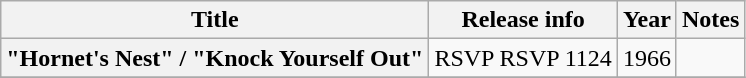<table class="wikitable plainrowheaders sortable">
<tr>
<th scope="col">Title</th>
<th scope="col">Release info</th>
<th scope="col">Year</th>
<th scope="col" class="unsortable">Notes</th>
</tr>
<tr>
<th scope="row">"Hornet's Nest" / "Knock Yourself Out"</th>
<td>RSVP RSVP 1124</td>
<td>1966</td>
<td></td>
</tr>
<tr>
</tr>
</table>
